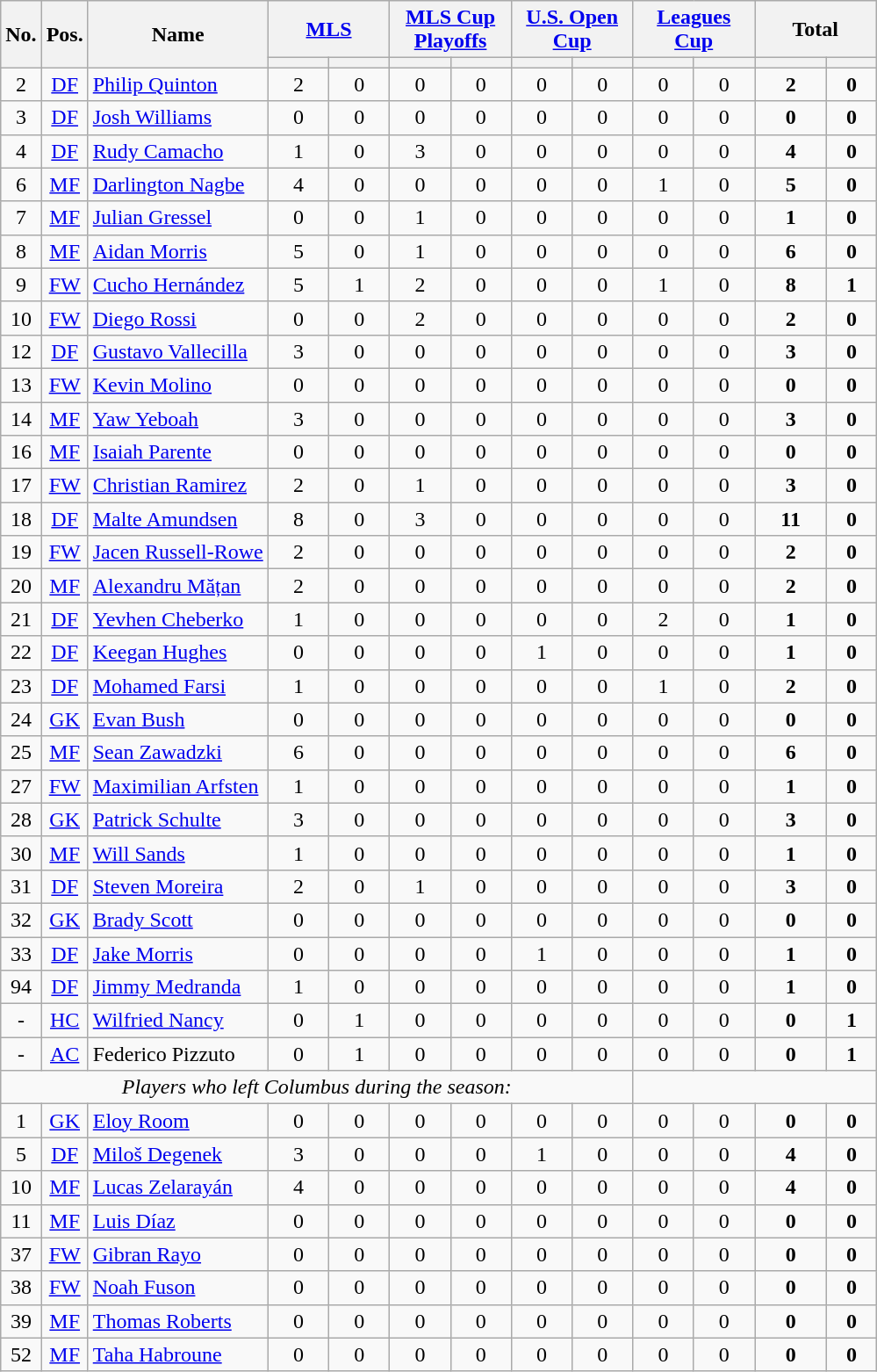<table class="wikitable sortable" style="text-align: center;">
<tr>
<th rowspan=2>No.</th>
<th rowspan=2>Pos.</th>
<th rowspan=2>Name</th>
<th colspan=2 style="width:85px;"><a href='#'>MLS</a></th>
<th colspan=2 style="width:85px;"><a href='#'>MLS Cup Playoffs</a></th>
<th colspan=2 style="width:85px;"><a href='#'>U.S. Open Cup</a></th>
<th colspan=2 style="width:85px;"><a href='#'>Leagues Cup</a></th>
<th colspan=2 style="width:85px;"><strong>Total</strong></th>
</tr>
<tr>
<th></th>
<th></th>
<th></th>
<th></th>
<th></th>
<th></th>
<th></th>
<th></th>
<th></th>
<th></th>
</tr>
<tr>
<td>2</td>
<td><a href='#'>DF</a></td>
<td align=left> <a href='#'>Philip Quinton</a></td>
<td>2</td>
<td>0</td>
<td>0</td>
<td>0</td>
<td>0</td>
<td>0</td>
<td>0</td>
<td>0</td>
<td><strong>2</strong></td>
<td><strong>0</strong></td>
</tr>
<tr>
<td>3</td>
<td><a href='#'>DF</a></td>
<td align=left> <a href='#'>Josh Williams</a></td>
<td>0</td>
<td>0</td>
<td>0</td>
<td>0</td>
<td>0</td>
<td>0</td>
<td>0</td>
<td>0</td>
<td><strong>0</strong></td>
<td><strong>0</strong></td>
</tr>
<tr>
<td>4</td>
<td><a href='#'>DF</a></td>
<td align=left> <a href='#'>Rudy Camacho</a></td>
<td>1</td>
<td>0</td>
<td>3</td>
<td>0</td>
<td>0</td>
<td>0</td>
<td>0</td>
<td>0</td>
<td><strong>4</strong></td>
<td><strong>0</strong></td>
</tr>
<tr>
<td>6</td>
<td><a href='#'>MF</a></td>
<td align=left> <a href='#'>Darlington Nagbe</a></td>
<td>4</td>
<td>0</td>
<td>0</td>
<td>0</td>
<td>0</td>
<td>0</td>
<td>1</td>
<td>0</td>
<td><strong>5</strong></td>
<td><strong>0</strong></td>
</tr>
<tr>
<td>7</td>
<td><a href='#'>MF</a></td>
<td align=left> <a href='#'>Julian Gressel</a></td>
<td>0</td>
<td>0</td>
<td>1</td>
<td>0</td>
<td>0</td>
<td>0</td>
<td>0</td>
<td>0</td>
<td><strong>1</strong></td>
<td><strong>0</strong></td>
</tr>
<tr>
<td>8</td>
<td><a href='#'>MF</a></td>
<td align=left> <a href='#'>Aidan Morris</a></td>
<td>5</td>
<td>0</td>
<td>1</td>
<td>0</td>
<td>0</td>
<td>0</td>
<td>0</td>
<td>0</td>
<td><strong>6</strong></td>
<td><strong>0</strong></td>
</tr>
<tr>
<td>9</td>
<td><a href='#'>FW</a></td>
<td align=left> <a href='#'>Cucho Hernández</a></td>
<td>5</td>
<td>1</td>
<td>2</td>
<td>0</td>
<td>0</td>
<td>0</td>
<td>1</td>
<td>0</td>
<td><strong>8</strong></td>
<td><strong>1</strong></td>
</tr>
<tr>
<td>10</td>
<td><a href='#'>FW</a></td>
<td align=left> <a href='#'>Diego Rossi</a></td>
<td>0</td>
<td>0</td>
<td>2</td>
<td>0</td>
<td>0</td>
<td>0</td>
<td>0</td>
<td>0</td>
<td><strong>2</strong></td>
<td><strong>0</strong></td>
</tr>
<tr>
<td>12</td>
<td><a href='#'>DF</a></td>
<td align=left> <a href='#'>Gustavo Vallecilla</a></td>
<td>3</td>
<td>0</td>
<td>0</td>
<td>0</td>
<td>0</td>
<td>0</td>
<td>0</td>
<td>0</td>
<td><strong>3</strong></td>
<td><strong>0</strong></td>
</tr>
<tr>
<td>13</td>
<td><a href='#'>FW</a></td>
<td align=left> <a href='#'>Kevin Molino</a></td>
<td>0</td>
<td>0</td>
<td>0</td>
<td>0</td>
<td>0</td>
<td>0</td>
<td>0</td>
<td>0</td>
<td><strong>0</strong></td>
<td><strong>0</strong></td>
</tr>
<tr>
<td>14</td>
<td><a href='#'>MF</a></td>
<td align=left> <a href='#'>Yaw Yeboah</a></td>
<td>3</td>
<td>0</td>
<td>0</td>
<td>0</td>
<td>0</td>
<td>0</td>
<td>0</td>
<td>0</td>
<td><strong>3</strong></td>
<td><strong>0</strong></td>
</tr>
<tr>
<td>16</td>
<td><a href='#'>MF</a></td>
<td align=left> <a href='#'>Isaiah Parente</a></td>
<td>0</td>
<td>0</td>
<td>0</td>
<td>0</td>
<td>0</td>
<td>0</td>
<td>0</td>
<td>0</td>
<td><strong>0</strong></td>
<td><strong>0</strong></td>
</tr>
<tr>
<td>17</td>
<td><a href='#'>FW</a></td>
<td align=left> <a href='#'>Christian Ramirez</a></td>
<td>2</td>
<td>0</td>
<td>1</td>
<td>0</td>
<td>0</td>
<td>0</td>
<td>0</td>
<td>0</td>
<td><strong>3</strong></td>
<td><strong>0</strong></td>
</tr>
<tr>
<td>18</td>
<td><a href='#'>DF</a></td>
<td align=left> <a href='#'>Malte Amundsen</a></td>
<td>8</td>
<td>0</td>
<td>3</td>
<td>0</td>
<td>0</td>
<td>0</td>
<td>0</td>
<td>0</td>
<td><strong>11</strong></td>
<td><strong>0</strong></td>
</tr>
<tr>
<td>19</td>
<td><a href='#'>FW</a></td>
<td align=left> <a href='#'>Jacen Russell-Rowe</a></td>
<td>2</td>
<td>0</td>
<td>0</td>
<td>0</td>
<td>0</td>
<td>0</td>
<td>0</td>
<td>0</td>
<td><strong>2</strong></td>
<td><strong>0</strong></td>
</tr>
<tr>
<td>20</td>
<td><a href='#'>MF</a></td>
<td align=left> <a href='#'>Alexandru Mățan</a></td>
<td>2</td>
<td>0</td>
<td>0</td>
<td>0</td>
<td>0</td>
<td>0</td>
<td>0</td>
<td>0</td>
<td><strong>2</strong></td>
<td><strong>0</strong></td>
</tr>
<tr>
<td>21</td>
<td><a href='#'>DF</a></td>
<td align=left> <a href='#'>Yevhen Cheberko</a></td>
<td>1</td>
<td>0</td>
<td>0</td>
<td>0</td>
<td>0</td>
<td>0</td>
<td>2</td>
<td>0</td>
<td><strong>1</strong></td>
<td><strong>0</strong></td>
</tr>
<tr>
<td>22</td>
<td><a href='#'>DF</a></td>
<td align=left> <a href='#'>Keegan Hughes</a></td>
<td>0</td>
<td>0</td>
<td>0</td>
<td>0</td>
<td>1</td>
<td>0</td>
<td>0</td>
<td>0</td>
<td><strong>1</strong></td>
<td><strong>0</strong></td>
</tr>
<tr>
<td>23</td>
<td><a href='#'>DF</a></td>
<td align=left> <a href='#'>Mohamed Farsi</a></td>
<td>1</td>
<td>0</td>
<td>0</td>
<td>0</td>
<td>0</td>
<td>0</td>
<td>1</td>
<td>0</td>
<td><strong>2</strong></td>
<td><strong>0</strong></td>
</tr>
<tr>
<td>24</td>
<td><a href='#'>GK</a></td>
<td align=left> <a href='#'>Evan Bush</a></td>
<td>0</td>
<td>0</td>
<td>0</td>
<td>0</td>
<td>0</td>
<td>0</td>
<td>0</td>
<td>0</td>
<td><strong>0</strong></td>
<td><strong>0</strong></td>
</tr>
<tr>
<td>25</td>
<td><a href='#'>MF</a></td>
<td align=left> <a href='#'>Sean Zawadzki</a></td>
<td>6</td>
<td>0</td>
<td>0</td>
<td>0</td>
<td>0</td>
<td>0</td>
<td>0</td>
<td>0</td>
<td><strong>6</strong></td>
<td><strong>0</strong></td>
</tr>
<tr>
<td>27</td>
<td><a href='#'>FW</a></td>
<td align=left> <a href='#'>Maximilian Arfsten</a></td>
<td>1</td>
<td>0</td>
<td>0</td>
<td>0</td>
<td>0</td>
<td>0</td>
<td>0</td>
<td>0</td>
<td><strong>1</strong></td>
<td><strong>0</strong></td>
</tr>
<tr>
<td>28</td>
<td><a href='#'>GK</a></td>
<td align=left> <a href='#'>Patrick Schulte</a></td>
<td>3</td>
<td>0</td>
<td>0</td>
<td>0</td>
<td>0</td>
<td>0</td>
<td>0</td>
<td>0</td>
<td><strong>3</strong></td>
<td><strong>0</strong></td>
</tr>
<tr>
<td>30</td>
<td><a href='#'>MF</a></td>
<td align=left> <a href='#'>Will Sands</a></td>
<td>1</td>
<td>0</td>
<td>0</td>
<td>0</td>
<td>0</td>
<td>0</td>
<td>0</td>
<td>0</td>
<td><strong>1</strong></td>
<td><strong>0</strong></td>
</tr>
<tr>
<td>31</td>
<td><a href='#'>DF</a></td>
<td align=left> <a href='#'>Steven Moreira</a></td>
<td>2</td>
<td>0</td>
<td>1</td>
<td>0</td>
<td>0</td>
<td>0</td>
<td>0</td>
<td>0</td>
<td><strong>3</strong></td>
<td><strong>0</strong></td>
</tr>
<tr>
<td>32</td>
<td><a href='#'>GK</a></td>
<td align=left> <a href='#'>Brady Scott</a></td>
<td>0</td>
<td>0</td>
<td>0</td>
<td>0</td>
<td>0</td>
<td>0</td>
<td>0</td>
<td>0</td>
<td><strong>0</strong></td>
<td><strong>0</strong></td>
</tr>
<tr>
<td>33</td>
<td><a href='#'>DF</a></td>
<td align=left> <a href='#'>Jake Morris</a></td>
<td>0</td>
<td>0</td>
<td>0</td>
<td>0</td>
<td>1</td>
<td>0</td>
<td>0</td>
<td>0</td>
<td><strong>1</strong></td>
<td><strong>0</strong></td>
</tr>
<tr>
<td>94</td>
<td><a href='#'>DF</a></td>
<td align=left> <a href='#'>Jimmy Medranda</a></td>
<td>1</td>
<td>0</td>
<td>0</td>
<td>0</td>
<td>0</td>
<td>0</td>
<td>0</td>
<td>0</td>
<td><strong>1</strong></td>
<td><strong>0</strong></td>
</tr>
<tr>
<td>-</td>
<td><a href='#'>HC</a></td>
<td align=left> <a href='#'>Wilfried Nancy</a></td>
<td>0</td>
<td>1</td>
<td>0</td>
<td>0</td>
<td>0</td>
<td>0</td>
<td>0</td>
<td>0</td>
<td><strong>0</strong></td>
<td><strong>1</strong></td>
</tr>
<tr>
<td>-</td>
<td><a href='#'>AC</a></td>
<td align=left> Federico Pizzuto</td>
<td>0</td>
<td>1</td>
<td>0</td>
<td>0</td>
<td>0</td>
<td>0</td>
<td>0</td>
<td>0</td>
<td><strong>0</strong></td>
<td><strong>1</strong></td>
</tr>
<tr>
<td colspan=9 align=center><em>Players who left Columbus during the season:</em></td>
</tr>
<tr>
<td>1</td>
<td><a href='#'>GK</a></td>
<td align=left> <a href='#'>Eloy Room</a></td>
<td>0</td>
<td>0</td>
<td>0</td>
<td>0</td>
<td>0</td>
<td>0</td>
<td>0</td>
<td>0</td>
<td><strong>0</strong></td>
<td><strong>0</strong></td>
</tr>
<tr>
<td>5</td>
<td><a href='#'>DF</a></td>
<td align=left> <a href='#'>Miloš Degenek</a></td>
<td>3</td>
<td>0</td>
<td>0</td>
<td>0</td>
<td>1</td>
<td>0</td>
<td>0</td>
<td>0</td>
<td><strong>4</strong></td>
<td><strong>0</strong></td>
</tr>
<tr>
<td>10</td>
<td><a href='#'>MF</a></td>
<td align=left> <a href='#'>Lucas Zelarayán</a></td>
<td>4</td>
<td>0</td>
<td>0</td>
<td>0</td>
<td>0</td>
<td>0</td>
<td>0</td>
<td>0</td>
<td><strong>4</strong></td>
<td><strong>0</strong></td>
</tr>
<tr>
<td>11</td>
<td><a href='#'>MF</a></td>
<td align=left> <a href='#'>Luis Díaz</a></td>
<td>0</td>
<td>0</td>
<td>0</td>
<td>0</td>
<td>0</td>
<td>0</td>
<td>0</td>
<td>0</td>
<td><strong>0</strong></td>
<td><strong>0</strong></td>
</tr>
<tr>
<td>37</td>
<td><a href='#'>FW</a></td>
<td align=left> <a href='#'>Gibran Rayo</a></td>
<td>0</td>
<td>0</td>
<td>0</td>
<td>0</td>
<td>0</td>
<td>0</td>
<td>0</td>
<td>0</td>
<td><strong>0</strong></td>
<td><strong>0</strong></td>
</tr>
<tr>
<td>38</td>
<td><a href='#'>FW</a></td>
<td align=left> <a href='#'>Noah Fuson</a></td>
<td>0</td>
<td>0</td>
<td>0</td>
<td>0</td>
<td>0</td>
<td>0</td>
<td>0</td>
<td>0</td>
<td><strong>0</strong></td>
<td><strong>0</strong></td>
</tr>
<tr>
<td>39</td>
<td><a href='#'>MF</a></td>
<td align=left> <a href='#'>Thomas Roberts</a></td>
<td>0</td>
<td>0</td>
<td>0</td>
<td>0</td>
<td>0</td>
<td>0</td>
<td>0</td>
<td>0</td>
<td><strong>0</strong></td>
<td><strong>0</strong></td>
</tr>
<tr>
<td>52</td>
<td><a href='#'>MF</a></td>
<td align=left> <a href='#'>Taha Habroune</a></td>
<td>0</td>
<td>0</td>
<td>0</td>
<td>0</td>
<td>0</td>
<td>0</td>
<td>0</td>
<td>0</td>
<td><strong>0</strong></td>
<td><strong>0</strong></td>
</tr>
</table>
